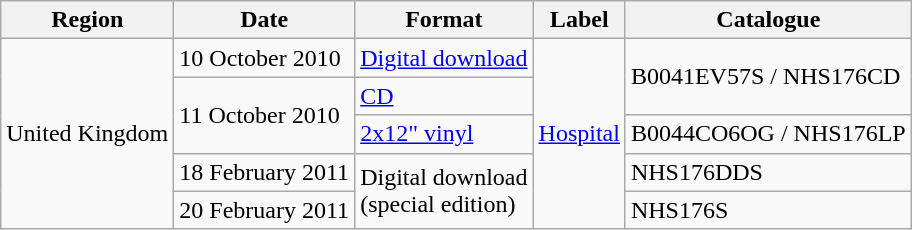<table class=wikitable>
<tr>
<th>Region</th>
<th>Date</th>
<th>Format</th>
<th>Label</th>
<th>Catalogue</th>
</tr>
<tr>
<td rowspan="5">United Kingdom</td>
<td>10 October 2010</td>
<td><a href='#'>Digital download</a></td>
<td rowspan="5"><a href='#'>Hospital</a></td>
<td rowspan="2">B0041EV57S / NHS176CD</td>
</tr>
<tr>
<td rowspan="2">11 October 2010</td>
<td><a href='#'>CD</a></td>
</tr>
<tr>
<td><a href='#'>2x12" vinyl</a></td>
<td>B0044CO6OG / NHS176LP</td>
</tr>
<tr>
<td>18 February 2011</td>
<td rowspan="2">Digital download<br>(special edition)</td>
<td>NHS176DDS</td>
</tr>
<tr>
<td>20 February 2011</td>
<td>NHS176S</td>
</tr>
</table>
